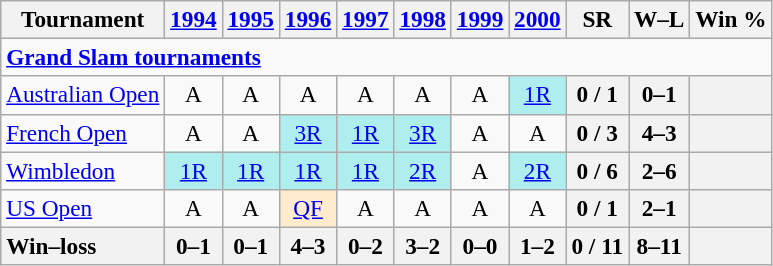<table class=wikitable style=text-align:center;font-size:97%>
<tr>
<th>Tournament</th>
<th><a href='#'>1994</a></th>
<th><a href='#'>1995</a></th>
<th><a href='#'>1996</a></th>
<th><a href='#'>1997</a></th>
<th><a href='#'>1998</a></th>
<th><a href='#'>1999</a></th>
<th><a href='#'>2000</a></th>
<th>SR</th>
<th>W–L</th>
<th>Win %</th>
</tr>
<tr>
<td colspan=23 align=left><strong><a href='#'>Grand Slam tournaments</a></strong></td>
</tr>
<tr>
<td align=left><a href='#'>Australian Open</a></td>
<td>A</td>
<td>A</td>
<td>A</td>
<td>A</td>
<td>A</td>
<td>A</td>
<td bgcolor=afeeee><a href='#'>1R</a></td>
<th>0 / 1</th>
<th>0–1</th>
<th></th>
</tr>
<tr>
<td align=left><a href='#'>French Open</a></td>
<td>A</td>
<td>A</td>
<td bgcolor=afeeee><a href='#'>3R</a></td>
<td bgcolor=afeeee><a href='#'>1R</a></td>
<td bgcolor=afeeee><a href='#'>3R</a></td>
<td>A</td>
<td>A</td>
<th>0 / 3</th>
<th>4–3</th>
<th></th>
</tr>
<tr>
<td align=left><a href='#'>Wimbledon</a></td>
<td bgcolor=afeeee><a href='#'>1R</a></td>
<td bgcolor=afeeee><a href='#'>1R</a></td>
<td bgcolor=afeeee><a href='#'>1R</a></td>
<td bgcolor=afeeee><a href='#'>1R</a></td>
<td bgcolor=afeeee><a href='#'>2R</a></td>
<td>A</td>
<td bgcolor=afeeee><a href='#'>2R</a></td>
<th>0 / 6</th>
<th>2–6</th>
<th></th>
</tr>
<tr>
<td align=left><a href='#'>US Open</a></td>
<td>A</td>
<td>A</td>
<td bgcolor=ffebcd><a href='#'>QF</a></td>
<td>A</td>
<td>A</td>
<td>A</td>
<td>A</td>
<th>0 / 1</th>
<th>2–1</th>
<th></th>
</tr>
<tr>
<th style=text-align:left>Win–loss</th>
<th>0–1</th>
<th>0–1</th>
<th>4–3</th>
<th>0–2</th>
<th>3–2</th>
<th>0–0</th>
<th>1–2</th>
<th>0 / 11</th>
<th>8–11</th>
<th></th>
</tr>
</table>
